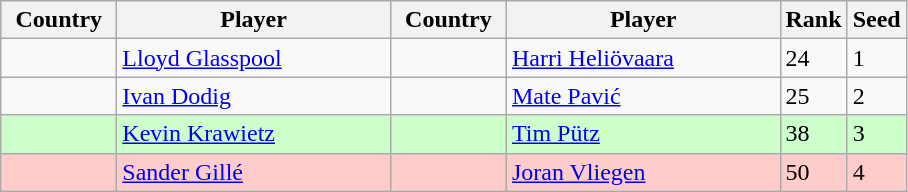<table class="wikitable nowrap">
<tr>
<th width="70">Country</th>
<th width="175">Player</th>
<th width="70">Country</th>
<th width="175">Player</th>
<th>Rank</th>
<th>Seed</th>
</tr>
<tr>
<td></td>
<td><a href='#'>Lloyd Glasspool</a></td>
<td></td>
<td><a href='#'>Harri Heliövaara</a></td>
<td>24</td>
<td>1</td>
</tr>
<tr>
<td></td>
<td><a href='#'>Ivan Dodig</a></td>
<td></td>
<td><a href='#'>Mate Pavić</a></td>
<td>25</td>
<td>2</td>
</tr>
<tr bgcolor=#cfc>
<td></td>
<td><a href='#'>Kevin Krawietz</a></td>
<td></td>
<td><a href='#'>Tim Pütz</a></td>
<td>38</td>
<td>3</td>
</tr>
<tr bgcolor=#fcc>
<td></td>
<td><a href='#'>Sander Gillé</a></td>
<td></td>
<td><a href='#'>Joran Vliegen</a></td>
<td>50</td>
<td>4</td>
</tr>
</table>
